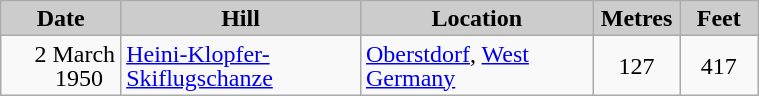<table class="wikitable sortable" style="text-align:left; line-height:16px; width:40%;">
<tr>
<th style="background-color: #ccc;" width="88">Date</th>
<th style="background-color: #ccc;" width="180">Hill</th>
<th style="background-color: #ccc;" width="185">Location</th>
<th style="background-color: #ccc;" width="52">Metres</th>
<th style="background-color: #ccc;" width="52">Feet</th>
</tr>
<tr>
<td align=right>2 March 1950  </td>
<td><a href='#'>Heini-Klopfer-Skiflugschanze</a></td>
<td><a href='#'>Oberstdorf</a>, <a href='#'>West Germany</a></td>
<td align=center>127</td>
<td align=center>417</td>
</tr>
</table>
